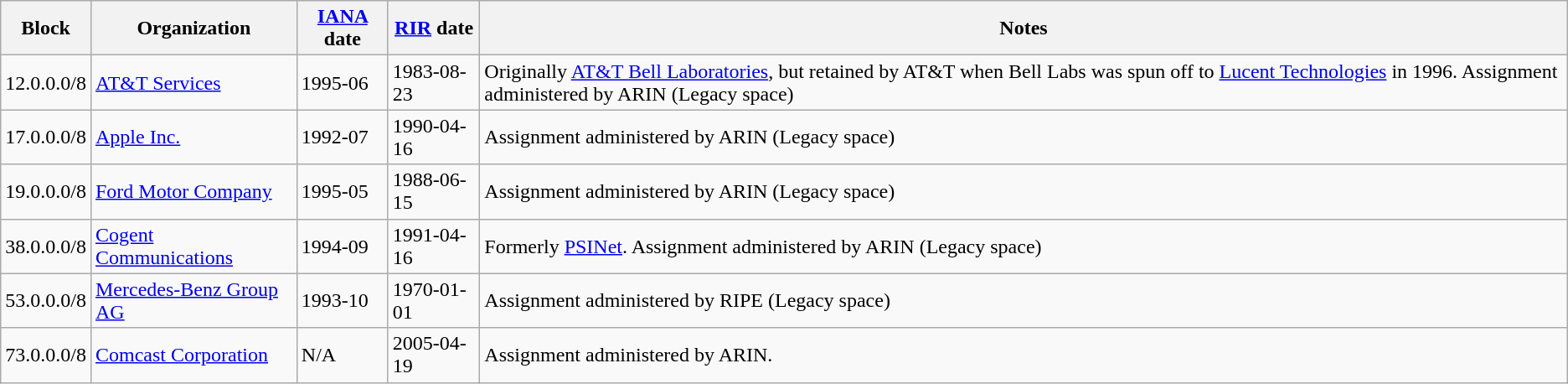<table class="wikitable sortable">
<tr>
<th>Block</th>
<th>Organization</th>
<th><a href='#'>IANA</a> date</th>
<th><a href='#'>RIR</a> date</th>
<th>Notes</th>
</tr>
<tr>
<td>12.0.0.0/8</td>
<td><a href='#'>AT&T Services</a></td>
<td>1995-06</td>
<td>1983-08-23</td>
<td>Originally <a href='#'>AT&T Bell Laboratories</a>, but retained by AT&T when Bell Labs was spun off to <a href='#'>Lucent Technologies</a> in 1996. Assignment administered by ARIN (Legacy space)</td>
</tr>
<tr>
<td>17.0.0.0/8</td>
<td><a href='#'>Apple Inc.</a></td>
<td>1992-07</td>
<td>1990-04-16</td>
<td>Assignment administered by ARIN (Legacy space)</td>
</tr>
<tr>
<td>19.0.0.0/8</td>
<td><a href='#'>Ford Motor Company</a></td>
<td>1995-05</td>
<td>1988-06-15</td>
<td>Assignment administered by ARIN (Legacy space)</td>
</tr>
<tr>
<td>38.0.0.0/8</td>
<td><a href='#'>Cogent Communications</a></td>
<td>1994-09</td>
<td>1991-04-16</td>
<td>Formerly <a href='#'>PSINet</a>. Assignment administered by ARIN (Legacy space)</td>
</tr>
<tr>
<td>53.0.0.0/8</td>
<td><a href='#'>Mercedes-Benz Group AG</a></td>
<td>1993-10</td>
<td>1970-01-01</td>
<td>Assignment administered by RIPE (Legacy space)</td>
</tr>
<tr>
<td>73.0.0.0/8</td>
<td><a href='#'>Comcast Corporation</a></td>
<td>N/A</td>
<td>2005-04-19</td>
<td>Assignment administered by ARIN.</td>
</tr>
</table>
